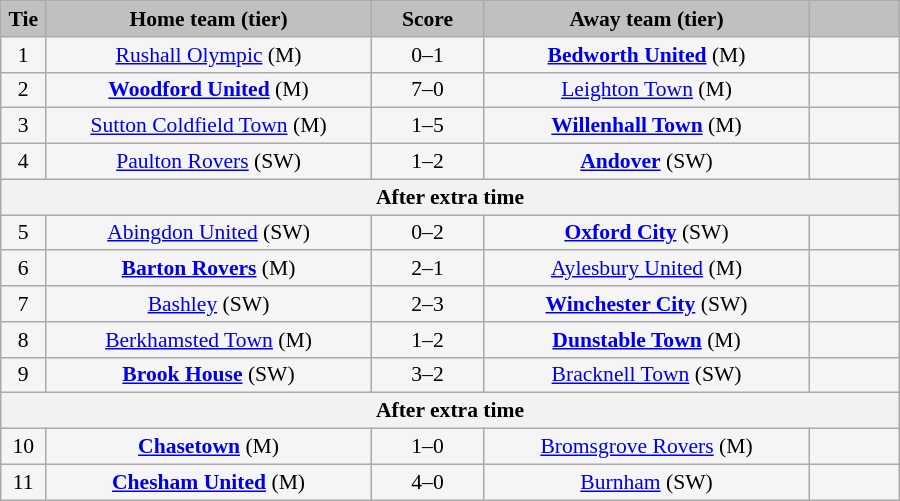<table class="wikitable" style="width: 600px; background:WhiteSmoke; text-align:center; font-size:90%">
<tr>
<td scope="col" style="width:  5.00%; background:silver;"><strong>Tie</strong></td>
<td scope="col" style="width: 36.25%; background:silver;"><strong>Home team (tier)</strong></td>
<td scope="col" style="width: 12.50%; background:silver;"><strong>Score</strong></td>
<td scope="col" style="width: 36.25%; background:silver;"><strong>Away team (tier)</strong></td>
<td scope="col" style="width: 10.00%; background:silver;"><strong></strong></td>
</tr>
<tr>
<td>1</td>
<td><a href='#'>Rushall Olympic</a> (M)</td>
<td>0–1</td>
<td><strong><a href='#'>Bedworth United</a></strong> (M)</td>
<td></td>
</tr>
<tr>
<td>2</td>
<td><strong><a href='#'>Woodford United</a></strong> (M)</td>
<td>7–0</td>
<td><a href='#'>Leighton Town</a> (M)</td>
<td></td>
</tr>
<tr>
<td>3</td>
<td><a href='#'>Sutton Coldfield Town</a> (M)</td>
<td>1–5</td>
<td><strong><a href='#'>Willenhall Town</a></strong> (M)</td>
<td></td>
</tr>
<tr>
<td>4</td>
<td><a href='#'>Paulton Rovers</a> (SW)</td>
<td>1–2</td>
<td><strong><a href='#'>Andover</a></strong> (SW)</td>
<td></td>
</tr>
<tr>
<th colspan="5">After extra time</th>
</tr>
<tr>
<td>5</td>
<td><a href='#'>Abingdon United</a> (SW)</td>
<td>0–2</td>
<td><strong><a href='#'>Oxford City</a></strong> (SW)</td>
<td></td>
</tr>
<tr>
<td>6</td>
<td><strong><a href='#'>Barton Rovers</a></strong> (M)</td>
<td>2–1</td>
<td><a href='#'>Aylesbury United</a> (M)</td>
<td></td>
</tr>
<tr>
<td>7</td>
<td><a href='#'>Bashley</a> (SW)</td>
<td>2–3</td>
<td><strong><a href='#'>Winchester City</a></strong> (SW)</td>
<td></td>
</tr>
<tr>
<td>8</td>
<td><a href='#'>Berkhamsted Town</a> (M)</td>
<td>1–2</td>
<td><strong><a href='#'>Dunstable Town</a></strong> (M)</td>
<td></td>
</tr>
<tr>
<td>9</td>
<td><strong><a href='#'>Brook House</a></strong> (SW)</td>
<td>3–2</td>
<td><a href='#'>Bracknell Town</a> (SW)</td>
<td></td>
</tr>
<tr>
<th colspan="5">After extra time</th>
</tr>
<tr>
<td>10</td>
<td><strong><a href='#'>Chasetown</a></strong> (M)</td>
<td>1–0</td>
<td><a href='#'>Bromsgrove Rovers</a> (M)</td>
<td></td>
</tr>
<tr>
<td>11</td>
<td><strong><a href='#'>Chesham United</a></strong> (M)</td>
<td>4–0</td>
<td><a href='#'>Burnham</a> (SW)</td>
<td></td>
</tr>
</table>
